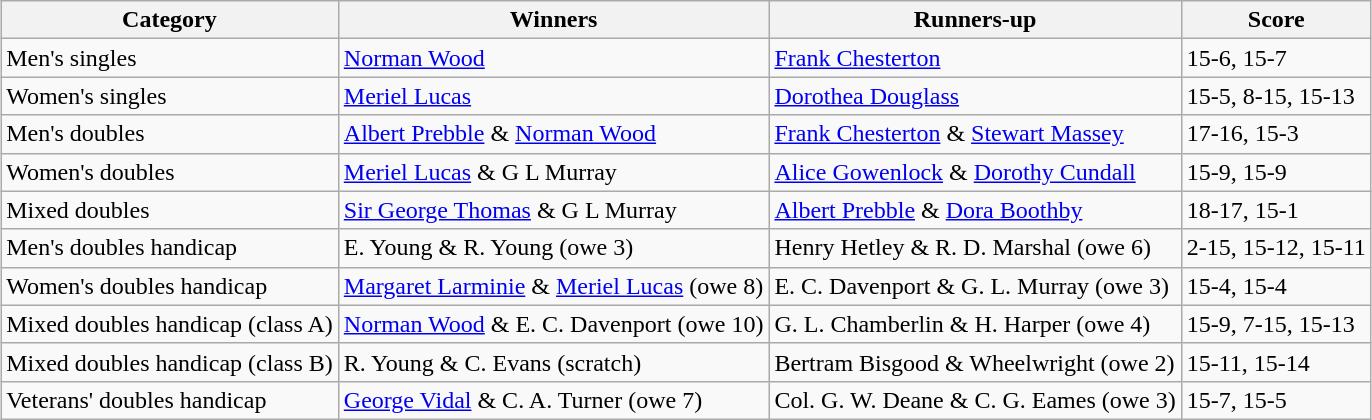<table class=wikitable style="margin:auto;">
<tr>
<th>Category</th>
<th>Winners</th>
<th>Runners-up</th>
<th>Score</th>
</tr>
<tr>
<td>Men's singles</td>
<td> <a href='#'>Norman Wood</a></td>
<td> <a href='#'>Frank Chesterton</a></td>
<td>15-6, 15-7</td>
</tr>
<tr>
<td>Women's singles</td>
<td> <a href='#'>Meriel Lucas</a></td>
<td> <a href='#'>Dorothea Douglass</a></td>
<td>15-5, 8-15, 15-13</td>
</tr>
<tr>
<td>Men's doubles</td>
<td> <a href='#'>Albert Prebble</a> & <a href='#'>Norman Wood</a></td>
<td> <a href='#'>Frank Chesterton</a> & <a href='#'>Stewart Massey</a></td>
<td>17-16, 15-3</td>
</tr>
<tr>
<td>Women's doubles</td>
<td> <a href='#'>Meriel Lucas</a> & G L Murray</td>
<td> <a href='#'>Alice Gowenlock</a> & <a href='#'>Dorothy Cundall</a></td>
<td>15-9, 15-9</td>
</tr>
<tr>
<td>Mixed doubles</td>
<td> <a href='#'>Sir George Thomas</a>  & G L Murray</td>
<td> <a href='#'>Albert Prebble</a> & <a href='#'>Dora Boothby</a></td>
<td>18-17, 15-1</td>
</tr>
<tr>
<td>Men's doubles handicap</td>
<td> E. Young & R. Young (owe 3)</td>
<td> Henry Hetley & R. D. Marshal (owe 6)</td>
<td>2-15, 15-12, 15-11</td>
</tr>
<tr>
<td>Women's doubles handicap</td>
<td> <a href='#'>Margaret Larminie</a> & <a href='#'>Meriel Lucas</a> (owe 8)</td>
<td> E. C. Davenport & G. L. Murray (owe 3)</td>
<td>15-4, 15-4</td>
</tr>
<tr>
<td>Mixed doubles handicap (class A)</td>
<td> <a href='#'>Norman Wood</a> & E. C. Davenport (owe 10)</td>
<td> G. L. Chamberlin & H. Harper (owe 4)</td>
<td>15-9, 7-15, 15-13</td>
</tr>
<tr>
<td>Mixed doubles handicap (class B)</td>
<td> R. Young & C. Evans (scratch)</td>
<td> Bertram Bisgood & Wheelwright (owe 2)</td>
<td>15-11, 15-14</td>
</tr>
<tr>
<td>Veterans' doubles handicap</td>
<td> <a href='#'>George Vidal</a> & C. A. Turner (owe 7)</td>
<td> Col. G. W. Deane & C. G. Eames (owe 3)</td>
<td>15-7, 15-5</td>
</tr>
</table>
